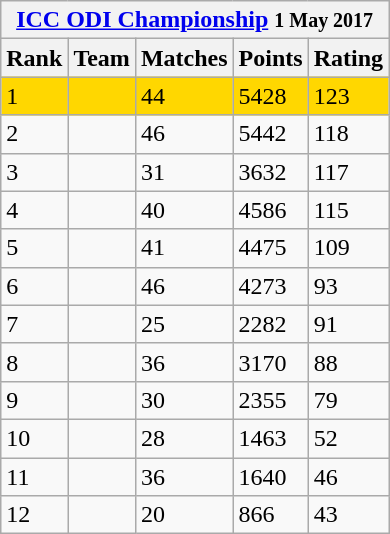<table class="wikitable" style="white-space:nowrap">
<tr>
<th colspan="5"><a href='#'>ICC ODI Championship</a> <small>1 May 2017</small></th>
</tr>
<tr>
<th>Rank</th>
<th>Team</th>
<th>Matches</th>
<th>Points</th>
<th>Rating</th>
</tr>
<tr style="background:gold">
<td>1</td>
<td style="text-align:left;"></td>
<td>44</td>
<td>5428</td>
<td>123</td>
</tr>
<tr>
<td>2</td>
<td style="text-align:left;"></td>
<td>46</td>
<td>5442</td>
<td>118</td>
</tr>
<tr>
<td>3</td>
<td style="text-align:left;"></td>
<td>31</td>
<td>3632</td>
<td>117</td>
</tr>
<tr>
<td>4</td>
<td style="text-align:left;"></td>
<td>40</td>
<td>4586</td>
<td>115</td>
</tr>
<tr>
<td>5</td>
<td style="text-align:left;"></td>
<td>41</td>
<td>4475</td>
<td>109</td>
</tr>
<tr>
<td>6</td>
<td style="text-align:left;"></td>
<td>46</td>
<td>4273</td>
<td>93</td>
</tr>
<tr>
<td>7</td>
<td style="text-align:left;"></td>
<td>25</td>
<td>2282</td>
<td>91</td>
</tr>
<tr>
<td>8</td>
<td style="text-align:left;"></td>
<td>36</td>
<td>3170</td>
<td>88</td>
</tr>
<tr>
<td>9</td>
<td style="text-align:left;"></td>
<td>30</td>
<td>2355</td>
<td>79</td>
</tr>
<tr>
<td>10</td>
<td style="text-align:left;"></td>
<td>28</td>
<td>1463</td>
<td>52</td>
</tr>
<tr>
<td>11</td>
<td style="text-align:left;"></td>
<td>36</td>
<td>1640</td>
<td>46</td>
</tr>
<tr>
<td>12</td>
<td style="text-align:left;"></td>
<td>20</td>
<td>866</td>
<td>43</td>
</tr>
</table>
